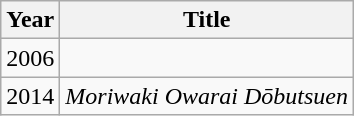<table class="wikitable">
<tr>
<th>Year</th>
<th>Title</th>
</tr>
<tr>
<td>2006</td>
<td><em></em></td>
</tr>
<tr>
<td>2014</td>
<td><em>Moriwaki Owarai Dōbutsuen</em></td>
</tr>
</table>
